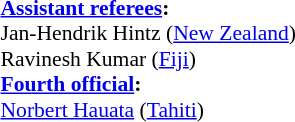<table width=100% style="font-size: 90%">
<tr>
<td><br><strong><a href='#'>Assistant referees</a>:</strong>
<br>Jan-Hendrik Hintz (<a href='#'>New Zealand</a>)
<br>Ravinesh Kumar (<a href='#'>Fiji</a>)
<br><strong><a href='#'>Fourth official</a>:</strong>
<br><a href='#'>Norbert Hauata</a> (<a href='#'>Tahiti</a>)</td>
</tr>
</table>
